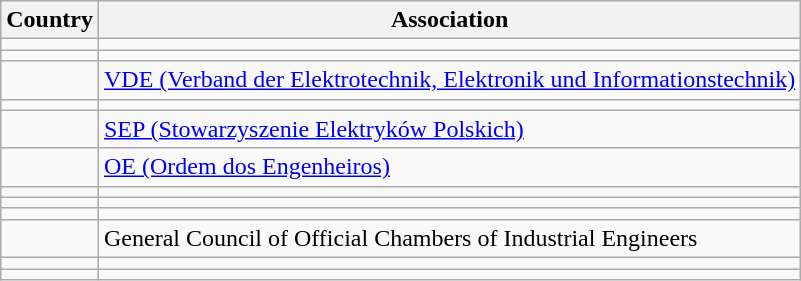<table class="wikitable">
<tr>
<th>Country</th>
<th>Association</th>
</tr>
<tr>
<td></td>
<td></td>
</tr>
<tr>
<td></td>
<td></td>
</tr>
<tr>
<td></td>
<td><a href='#'>VDE (Verband der Elektrotechnik, Elektronik und Informationstechnik)</a></td>
</tr>
<tr>
<td></td>
<td></td>
</tr>
<tr>
<td></td>
<td><a href='#'>SEP (Stowarzyszenie Elektryków Polskich)</a></td>
</tr>
<tr>
<td></td>
<td><a href='#'>OE (Ordem dos Engenheiros)</a></td>
</tr>
<tr>
<td></td>
<td></td>
</tr>
<tr>
<td></td>
<td></td>
</tr>
<tr>
<td></td>
<td></td>
</tr>
<tr>
<td></td>
<td>General Council of Official Chambers of Industrial Engineers</td>
</tr>
<tr>
<td></td>
<td></td>
</tr>
<tr>
<td></td>
<td></td>
</tr>
</table>
